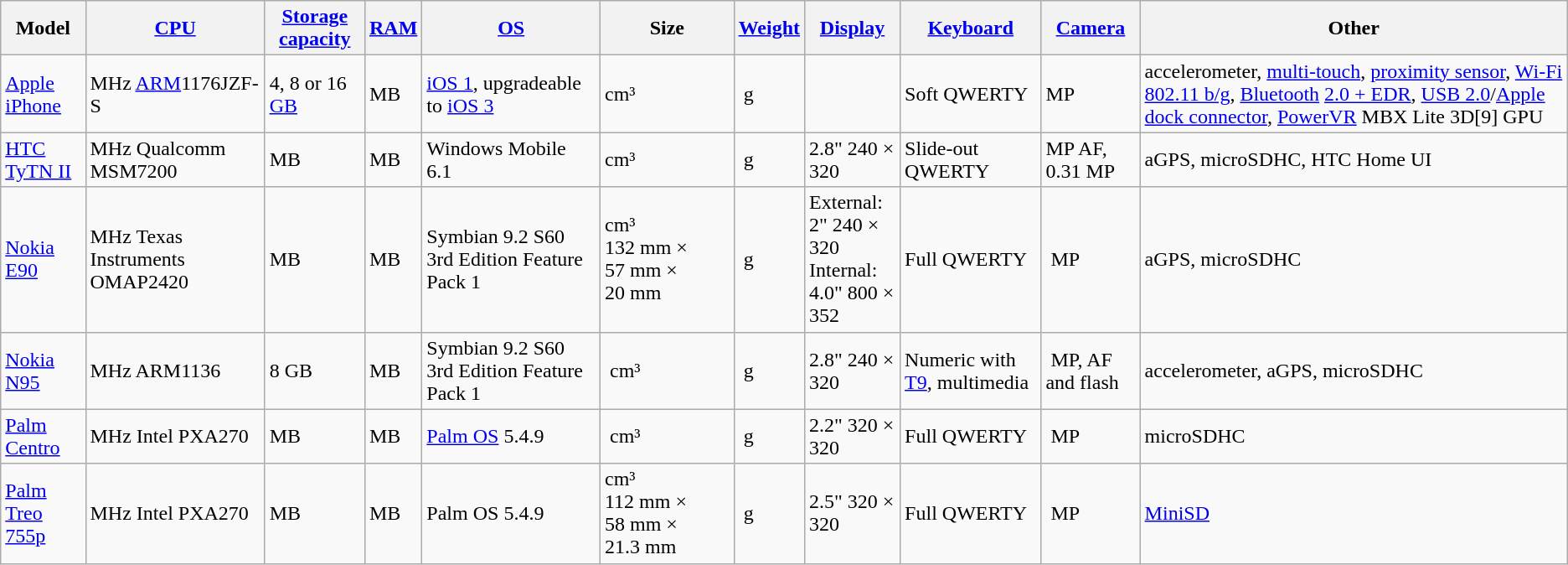<table class="wikitable sortable collapsible">
<tr>
<th>Model</th>
<th><a href='#'>CPU</a></th>
<th><a href='#'>Storage capacity</a></th>
<th><a href='#'>RAM</a></th>
<th><a href='#'>OS</a></th>
<th>Size</th>
<th><a href='#'>Weight</a></th>
<th><a href='#'>Display</a></th>
<th><a href='#'>Keyboard</a></th>
<th><a href='#'>Camera</a></th>
<th>Other</th>
</tr>
<tr>
<td><a href='#'>Apple iPhone</a></td>
<td> MHz <a href='#'>ARM</a>1176JZF-S</td>
<td>4, 8 or 16 <a href='#'>GB</a></td>
<td> MB</td>
<td><a href='#'>iOS 1</a>, upgradeable to <a href='#'>iOS 3</a></td>
<td> cm³</td>
<td> g</td>
<td></td>
<td>Soft QWERTY</td>
<td> MP</td>
<td>accelerometer, <a href='#'>multi-touch</a>, <a href='#'>proximity sensor</a>, <a href='#'>Wi-Fi</a> <a href='#'>802.11 b/g</a>, <a href='#'>Bluetooth</a> <a href='#'>2.0 + EDR</a>, <a href='#'>USB 2.0</a>/<a href='#'>Apple dock connector</a>, <a href='#'>PowerVR</a> MBX Lite 3D[9] GPU</td>
</tr>
<tr>
<td><a href='#'>HTC TyTN II</a></td>
<td> MHz Qualcomm MSM7200</td>
<td> MB</td>
<td> MB</td>
<td>Windows Mobile 6.1</td>
<td> cm³</td>
<td> g</td>
<td>2.8" 240 × 320</td>
<td>Slide-out QWERTY</td>
<td> MP AF, 0.31 MP</td>
<td>aGPS, microSDHC, HTC Home UI</td>
</tr>
<tr>
<td><a href='#'>Nokia E90</a></td>
<td> MHz Texas Instruments OMAP2420</td>
<td> MB</td>
<td> MB</td>
<td>Symbian 9.2 S60 3rd Edition Feature Pack 1</td>
<td> cm³<br>132 mm × 57 mm × 20 mm</td>
<td> g</td>
<td>External:<br> 2" 240 × 320<br> Internal:<br> 4.0" 800 × 352</td>
<td>Full QWERTY</td>
<td> MP</td>
<td>aGPS, microSDHC</td>
</tr>
<tr>
<td><a href='#'>Nokia N95</a></td>
<td> MHz ARM1136</td>
<td> 8 GB</td>
<td> MB</td>
<td>Symbian 9.2 S60 3rd Edition Feature Pack 1</td>
<td> cm³</td>
<td> g</td>
<td>2.8" 240 × 320</td>
<td>Numeric with <a href='#'>T9</a>, multimedia</td>
<td> MP, AF and flash</td>
<td>accelerometer, aGPS, microSDHC</td>
</tr>
<tr>
<td><a href='#'>Palm Centro</a></td>
<td> MHz Intel PXA270</td>
<td> MB</td>
<td> MB</td>
<td><a href='#'>Palm OS</a> 5.4.9</td>
<td> cm³</td>
<td> g</td>
<td>2.2" 320 × 320</td>
<td>Full QWERTY</td>
<td> MP</td>
<td>microSDHC</td>
</tr>
<tr>
<td><a href='#'>Palm Treo 755p</a></td>
<td> MHz Intel PXA270</td>
<td> MB</td>
<td> MB</td>
<td>Palm OS 5.4.9</td>
<td> cm³ <br> 112 mm × 58 mm × 21.3 mm</td>
<td> g</td>
<td>2.5" 320 × 320</td>
<td>Full QWERTY</td>
<td> MP</td>
<td><a href='#'>MiniSD</a></td>
</tr>
</table>
